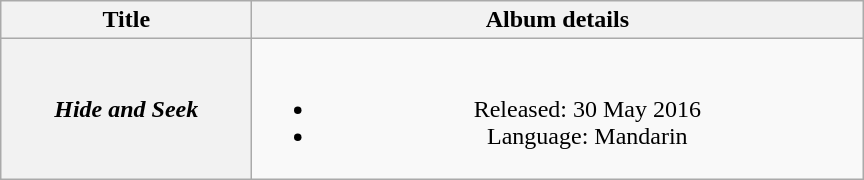<table class="wikitable plainrowheaders" style="text-align:center;">
<tr>
<th scope="col" style="width:10em;">Title</th>
<th scope="col" style="width:25em;">Album details</th>
</tr>
<tr>
<th scope="row"><em>Hide and Seek</em></th>
<td><br><ul><li>Released: 30 May 2016</li><li>Language: Mandarin</li></ul></td>
</tr>
</table>
